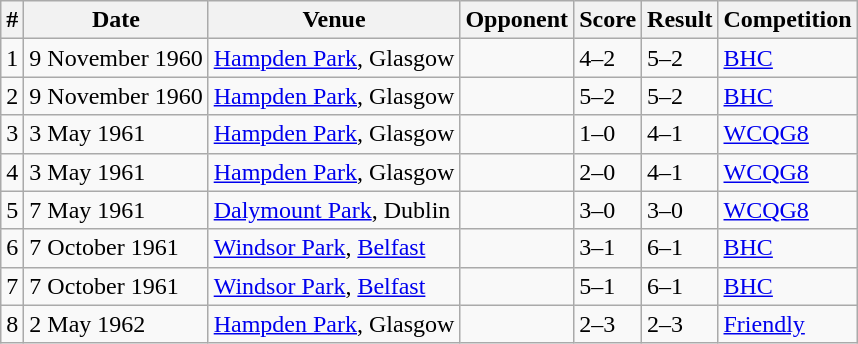<table class="wikitable">
<tr>
<th>#</th>
<th>Date</th>
<th>Venue</th>
<th>Opponent</th>
<th>Score</th>
<th>Result</th>
<th>Competition</th>
</tr>
<tr>
<td>1</td>
<td>9 November 1960</td>
<td><a href='#'>Hampden Park</a>, Glasgow</td>
<td></td>
<td>4–2</td>
<td>5–2</td>
<td><a href='#'>BHC</a></td>
</tr>
<tr>
<td>2</td>
<td>9 November 1960</td>
<td><a href='#'>Hampden Park</a>, Glasgow</td>
<td></td>
<td>5–2</td>
<td>5–2</td>
<td><a href='#'>BHC</a></td>
</tr>
<tr>
<td>3</td>
<td>3 May 1961</td>
<td><a href='#'>Hampden Park</a>, Glasgow</td>
<td></td>
<td>1–0</td>
<td>4–1</td>
<td><a href='#'>WCQG8</a></td>
</tr>
<tr>
<td>4</td>
<td>3 May 1961</td>
<td><a href='#'>Hampden Park</a>, Glasgow</td>
<td></td>
<td>2–0</td>
<td>4–1</td>
<td><a href='#'>WCQG8</a></td>
</tr>
<tr>
<td>5</td>
<td>7 May 1961</td>
<td><a href='#'>Dalymount Park</a>, Dublin</td>
<td></td>
<td>3–0</td>
<td>3–0</td>
<td><a href='#'>WCQG8</a></td>
</tr>
<tr>
<td>6</td>
<td>7 October 1961</td>
<td><a href='#'>Windsor Park</a>, <a href='#'>Belfast</a></td>
<td></td>
<td>3–1</td>
<td>6–1</td>
<td><a href='#'>BHC</a></td>
</tr>
<tr>
<td>7</td>
<td>7 October 1961</td>
<td><a href='#'>Windsor Park</a>, <a href='#'>Belfast</a></td>
<td></td>
<td>5–1</td>
<td>6–1</td>
<td><a href='#'>BHC</a></td>
</tr>
<tr>
<td>8</td>
<td>2 May 1962</td>
<td><a href='#'>Hampden Park</a>, Glasgow</td>
<td></td>
<td>2–3</td>
<td>2–3</td>
<td><a href='#'>Friendly</a></td>
</tr>
</table>
